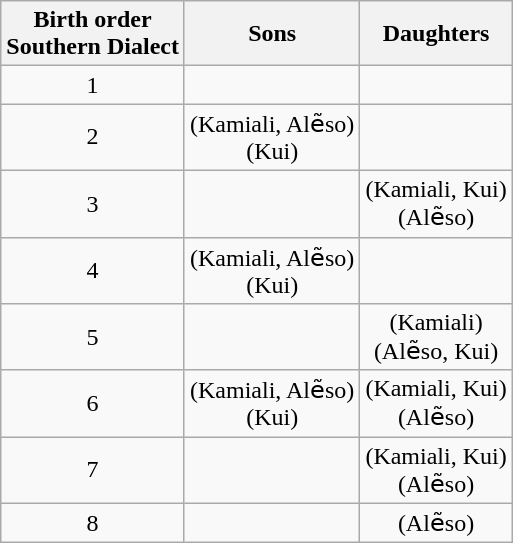<table class="wikitable" style="text-align: center;">
<tr>
<th>Birth order<br>Southern Dialect</th>
<th>Sons</th>
<th>Daughters</th>
</tr>
<tr>
<td>1</td>
<td></td>
<td></td>
</tr>
<tr>
<td>2</td>
<td> (Kamiali, Alẽso)<br> (Kui)</td>
<td></td>
</tr>
<tr>
<td>3</td>
<td></td>
<td> (Kamiali, Kui)<br> (Alẽso)</td>
</tr>
<tr>
<td>4</td>
<td> (Kamiali, Alẽso)<br> (Kui)</td>
<td></td>
</tr>
<tr>
<td>5</td>
<td></td>
<td> (Kamiali)<br> (Alẽso, Kui)</td>
</tr>
<tr>
<td>6</td>
<td> (Kamiali, Alẽso)<br> (Kui)</td>
<td> (Kamiali, Kui)<br> (Alẽso)</td>
</tr>
<tr>
<td>7</td>
<td></td>
<td> (Kamiali, Kui)<br> (Alẽso)</td>
</tr>
<tr>
<td>8</td>
<td></td>
<td> (Alẽso)</td>
</tr>
</table>
